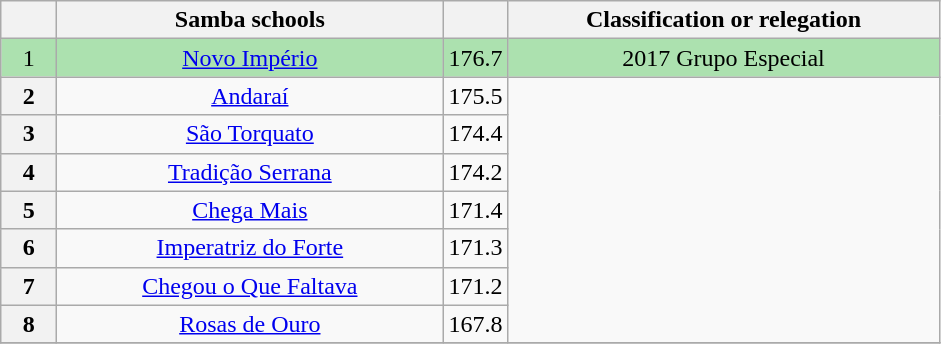<table class="wikitable" style="border-collapse: collapse; margin:0;">
<tr>
<th width="30"></th>
<th width="250">Samba schools</th>
<th width="20"></th>
<th width="280">Classification or relegation</th>
</tr>
<tr align="center">
<td bgcolor=ACE1AF>1</td>
<td bgcolor=ACE1AF><a href='#'>Novo Império</a></td>
<td bgcolor=ACE1AF>176.7</td>
<td bgcolor=ACE1AF>2017 Grupo Especial</td>
</tr>
<tr align="center">
<th>2</th>
<td><a href='#'>Andaraí</a></td>
<td>175.5</td>
<td rowspan="7"></td>
</tr>
<tr align="center">
<th>3</th>
<td><a href='#'>São Torquato</a></td>
<td>174.4</td>
</tr>
<tr align="center">
<th>4</th>
<td><a href='#'>Tradição Serrana</a></td>
<td>174.2</td>
</tr>
<tr align="center">
<th>5</th>
<td><a href='#'>Chega Mais</a></td>
<td>171.4</td>
</tr>
<tr align="center">
<th>6</th>
<td><a href='#'>Imperatriz do Forte</a></td>
<td>171.3</td>
</tr>
<tr align="center">
<th>7</th>
<td><a href='#'>Chegou o Que Faltava</a></td>
<td>171.2</td>
</tr>
<tr align="center">
<th>8</th>
<td><a href='#'>Rosas de Ouro</a></td>
<td>167.8</td>
</tr>
<tr align="center">
</tr>
</table>
